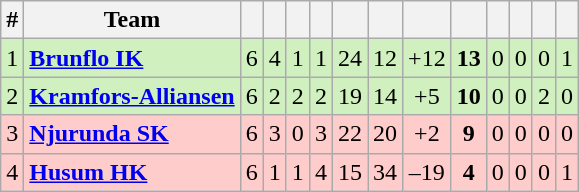<table class="wikitable sortable">
<tr>
<th>#</th>
<th>Team</th>
<th></th>
<th></th>
<th></th>
<th></th>
<th></th>
<th></th>
<th></th>
<th></th>
<th></th>
<th></th>
<th></th>
<th></th>
</tr>
<tr style="background: #D0F0C0;">
<td>1</td>
<td> <strong><a href='#'>Brunflo IK</a></strong></td>
<td style="text-align: center;">6</td>
<td style="text-align: center;">4</td>
<td style="text-align: center;">1</td>
<td style="text-align: center;">1</td>
<td style="text-align: center;">24</td>
<td style="text-align: center;">12</td>
<td style="text-align: center;">+12</td>
<td style="text-align: center;"><strong>13</strong></td>
<td style="text-align: center;">0</td>
<td style="text-align: center;">0</td>
<td style="text-align: center;">0</td>
<td style="text-align: center;">1</td>
</tr>
<tr style="background: #D0F0C0;">
<td>2</td>
<td><strong><a href='#'>Kramfors-Alliansen</a></strong></td>
<td style="text-align: center;">6</td>
<td style="text-align: center;">2</td>
<td style="text-align: center;">2</td>
<td style="text-align: center;">2</td>
<td style="text-align: center;">19</td>
<td style="text-align: center;">14</td>
<td style="text-align: center;">+5</td>
<td style="text-align: center;"><strong>10</strong></td>
<td style="text-align: center;">0</td>
<td style="text-align: center;">0</td>
<td style="text-align: center;">2</td>
<td style="text-align: center;">0</td>
</tr>
<tr style="background: #FFCCCC;">
<td>3</td>
<td> <strong><a href='#'>Njurunda SK</a></strong></td>
<td style="text-align: center;">6</td>
<td style="text-align: center;">3</td>
<td style="text-align: center;">0</td>
<td style="text-align: center;">3</td>
<td style="text-align: center;">22</td>
<td style="text-align: center;">20</td>
<td style="text-align: center;">+2</td>
<td style="text-align: center;"><strong>9</strong></td>
<td style="text-align: center;">0</td>
<td style="text-align: center;">0</td>
<td style="text-align: center;">0</td>
<td style="text-align: center;">0</td>
</tr>
<tr style="background: #FFCCCC;">
<td>4</td>
<td><strong><a href='#'>Husum HK</a></strong></td>
<td style="text-align: center;">6</td>
<td style="text-align: center;">1</td>
<td style="text-align: center;">1</td>
<td style="text-align: center;">4</td>
<td style="text-align: center;">15</td>
<td style="text-align: center;">34</td>
<td style="text-align: center;">–19</td>
<td style="text-align: center;"><strong>4</strong></td>
<td style="text-align: center;">0</td>
<td style="text-align: center;">0</td>
<td style="text-align: center;">0</td>
<td style="text-align: center;">1</td>
</tr>
</table>
